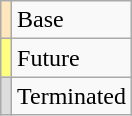<table class="wikitable" style="margin: 1em auto;">
<tr>
<td style="background-color:#FFE6BD"></td>
<td>Base</td>
</tr>
<tr>
<td style="background-color:#FFFF80"></td>
<td>Future</td>
</tr>
<tr>
<td style="background-color:#DDDDDD"></td>
<td>Terminated</td>
</tr>
</table>
